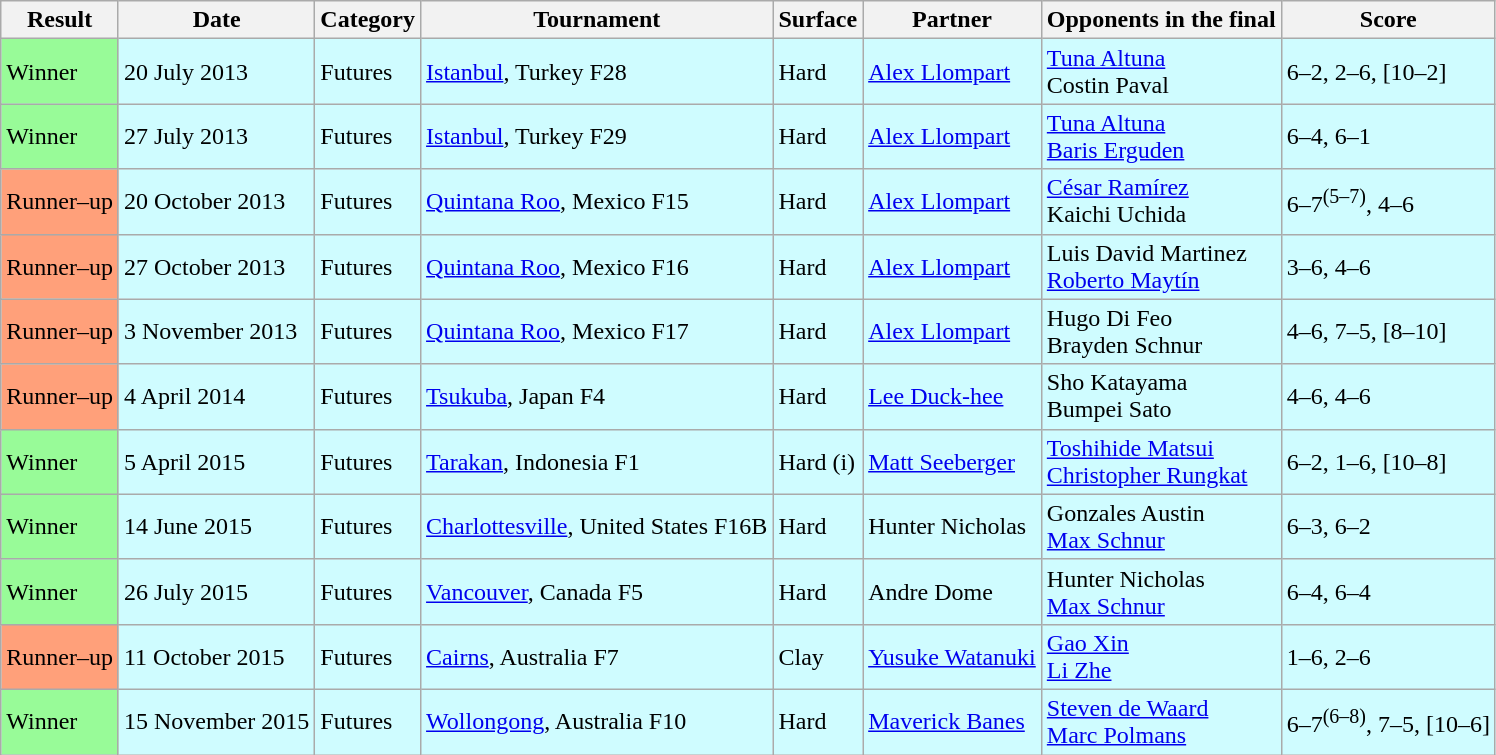<table class="wikitable">
<tr>
<th>Result</th>
<th>Date</th>
<th>Category</th>
<th>Tournament</th>
<th>Surface</th>
<th>Partner</th>
<th>Opponents in the final</th>
<th>Score</th>
</tr>
<tr bgcolor=CFFCFF>
<td bgcolor=98FB98>Winner</td>
<td>20 July 2013</td>
<td>Futures</td>
<td><a href='#'>Istanbul</a>, Turkey F28</td>
<td>Hard</td>
<td> <a href='#'>Alex Llompart</a></td>
<td> <a href='#'>Tuna Altuna</a> <br>  Costin Paval</td>
<td>6–2, 2–6, [10–2]</td>
</tr>
<tr bgcolor=CFFCFF>
<td bgcolor=98FB98>Winner</td>
<td>27 July 2013</td>
<td>Futures</td>
<td><a href='#'>Istanbul</a>, Turkey F29</td>
<td>Hard</td>
<td> <a href='#'>Alex Llompart</a></td>
<td> <a href='#'>Tuna Altuna</a> <br>  <a href='#'>Baris Erguden</a></td>
<td>6–4, 6–1</td>
</tr>
<tr bgcolor=CFFCFF>
<td bgcolor="FFA07A">Runner–up</td>
<td>20 October 2013</td>
<td>Futures</td>
<td><a href='#'>Quintana Roo</a>, Mexico F15</td>
<td>Hard</td>
<td> <a href='#'>Alex Llompart</a></td>
<td> <a href='#'>César Ramírez</a> <br>  Kaichi Uchida</td>
<td>6–7<sup>(5–7)</sup>, 4–6</td>
</tr>
<tr bgcolor=CFFCFF>
<td bgcolor="FFA07A">Runner–up</td>
<td>27 October 2013</td>
<td>Futures</td>
<td><a href='#'>Quintana Roo</a>, Mexico F16</td>
<td>Hard</td>
<td> <a href='#'>Alex Llompart</a></td>
<td> Luis David Martinez <br>  <a href='#'>Roberto Maytín</a></td>
<td>3–6, 4–6</td>
</tr>
<tr bgcolor=CFFCFF>
<td bgcolor="FFA07A">Runner–up</td>
<td>3 November 2013</td>
<td>Futures</td>
<td><a href='#'>Quintana Roo</a>, Mexico F17</td>
<td>Hard</td>
<td> <a href='#'>Alex Llompart</a></td>
<td> Hugo Di Feo <br>  Brayden Schnur</td>
<td>4–6, 7–5, [8–10]</td>
</tr>
<tr bgcolor=CFFCFF>
<td bgcolor="FFA07A">Runner–up</td>
<td>4 April 2014</td>
<td>Futures</td>
<td><a href='#'>Tsukuba</a>, Japan F4</td>
<td>Hard</td>
<td> <a href='#'>Lee Duck-hee</a></td>
<td> Sho Katayama <br>  Bumpei Sato</td>
<td>4–6, 4–6</td>
</tr>
<tr bgcolor=CFFCFF>
<td bgcolor=98FB98>Winner</td>
<td>5 April 2015</td>
<td>Futures</td>
<td><a href='#'>Tarakan</a>, Indonesia F1</td>
<td>Hard (i)</td>
<td> <a href='#'>Matt Seeberger</a></td>
<td> <a href='#'>Toshihide Matsui</a> <br>  <a href='#'>Christopher Rungkat</a></td>
<td>6–2, 1–6, [10–8]</td>
</tr>
<tr bgcolor=CFFCFF>
<td bgcolor=98FB98>Winner</td>
<td>14 June 2015</td>
<td>Futures</td>
<td><a href='#'>Charlottesville</a>, United States F16B</td>
<td>Hard</td>
<td> Hunter Nicholas</td>
<td> Gonzales Austin <br>  <a href='#'>Max Schnur</a></td>
<td>6–3, 6–2</td>
</tr>
<tr bgcolor=CFFCFF>
<td bgcolor=98FB98>Winner</td>
<td>26 July 2015</td>
<td>Futures</td>
<td><a href='#'>Vancouver</a>, Canada F5</td>
<td>Hard</td>
<td> Andre Dome</td>
<td> Hunter Nicholas <br>  <a href='#'>Max Schnur</a></td>
<td>6–4, 6–4</td>
</tr>
<tr bgcolor=CFFCFF>
<td bgcolor="FFA07A">Runner–up</td>
<td>11 October 2015</td>
<td>Futures</td>
<td><a href='#'>Cairns</a>, Australia F7</td>
<td>Clay</td>
<td> <a href='#'>Yusuke Watanuki</a></td>
<td> <a href='#'>Gao Xin</a> <br>  <a href='#'>Li Zhe</a></td>
<td>1–6, 2–6</td>
</tr>
<tr bgcolor=CFFCFF>
<td bgcolor=98FB98>Winner</td>
<td>15 November 2015</td>
<td>Futures</td>
<td><a href='#'>Wollongong</a>, Australia F10</td>
<td>Hard</td>
<td> <a href='#'>Maverick Banes</a></td>
<td> <a href='#'>Steven de Waard</a> <br>  <a href='#'>Marc Polmans</a></td>
<td>6–7<sup>(6–8)</sup>, 7–5, [10–6]</td>
</tr>
</table>
